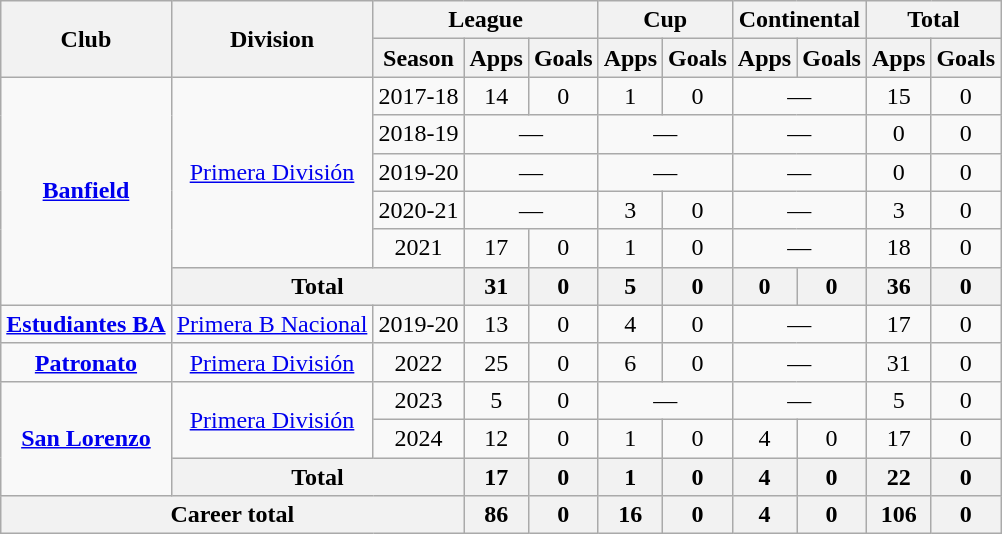<table class="wikitable" style="text-align:center">
<tr>
<th rowspan="2">Club</th>
<th rowspan="2">Division</th>
<th colspan="3">League</th>
<th colspan="2">Cup</th>
<th colspan="2">Continental</th>
<th colspan="2">Total</th>
</tr>
<tr>
<th>Season</th>
<th>Apps</th>
<th>Goals</th>
<th>Apps</th>
<th>Goals</th>
<th>Apps</th>
<th>Goals</th>
<th>Apps</th>
<th>Goals</th>
</tr>
<tr>
<td rowspan="6"><strong><a href='#'>Banfield</a></strong></td>
<td rowspan="5"><a href='#'>Primera División</a></td>
<td>2017-18</td>
<td>14</td>
<td>0</td>
<td>1</td>
<td>0</td>
<td colspan="2">—</td>
<td>15</td>
<td>0</td>
</tr>
<tr>
<td>2018-19</td>
<td colspan="2">—</td>
<td colspan="2">—</td>
<td colspan="2">—</td>
<td>0</td>
<td>0</td>
</tr>
<tr>
<td>2019-20</td>
<td colspan="2">—</td>
<td colspan="2">—</td>
<td colspan="2">—</td>
<td>0</td>
<td>0</td>
</tr>
<tr>
<td>2020-21</td>
<td colspan="2">—</td>
<td>3</td>
<td>0</td>
<td colspan="2">—</td>
<td>3</td>
<td>0</td>
</tr>
<tr>
<td>2021</td>
<td>17</td>
<td>0</td>
<td>1</td>
<td>0</td>
<td colspan="2">—</td>
<td>18</td>
<td>0</td>
</tr>
<tr>
<th colspan="2">Total</th>
<th>31</th>
<th>0</th>
<th>5</th>
<th>0</th>
<th>0</th>
<th>0</th>
<th>36</th>
<th>0</th>
</tr>
<tr>
<td><strong><a href='#'>Estudiantes BA</a></strong></td>
<td><a href='#'>Primera B Nacional</a></td>
<td>2019-20</td>
<td>13</td>
<td>0</td>
<td>4</td>
<td>0</td>
<td colspan="2">—</td>
<td>17</td>
<td>0</td>
</tr>
<tr>
<td><strong><a href='#'>Patronato</a></strong></td>
<td><a href='#'>Primera División</a></td>
<td>2022</td>
<td>25</td>
<td>0</td>
<td>6</td>
<td>0</td>
<td colspan="2">—</td>
<td>31</td>
<td>0</td>
</tr>
<tr>
<td rowspan="3"><strong><a href='#'>San Lorenzo</a></strong></td>
<td rowspan="2"><a href='#'>Primera División</a></td>
<td>2023</td>
<td>5</td>
<td>0</td>
<td colspan="2">—</td>
<td colspan="2">—</td>
<td>5</td>
<td>0</td>
</tr>
<tr>
<td>2024</td>
<td>12</td>
<td>0</td>
<td>1</td>
<td>0</td>
<td>4</td>
<td>0</td>
<td>17</td>
<td>0</td>
</tr>
<tr>
<th colspan="2">Total</th>
<th>17</th>
<th>0</th>
<th>1</th>
<th>0</th>
<th>4</th>
<th>0</th>
<th>22</th>
<th>0</th>
</tr>
<tr>
<th colspan="3">Career total</th>
<th>86</th>
<th>0</th>
<th>16</th>
<th>0</th>
<th>4</th>
<th>0</th>
<th>106</th>
<th>0</th>
</tr>
</table>
